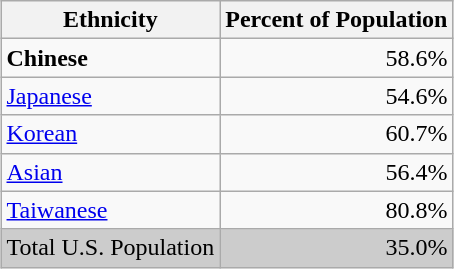<table class="wikitable sortable" style="margin: 1em auto 1em auto">
<tr>
<th>Ethnicity</th>
<th>Percent of Population</th>
</tr>
<tr style="">
<td><strong>Chinese</strong></td>
<td style="text-align:right;">58.6%</td>
</tr>
<tr>
<td><a href='#'>Japanese</a></td>
<td style="text-align:right;">54.6%</td>
</tr>
<tr>
<td><a href='#'>Korean</a></td>
<td style="text-align:right;">60.7%</td>
</tr>
<tr>
<td><a href='#'>Asian</a></td>
<td style="text-align:right;">56.4%</td>
</tr>
<tr>
<td><a href='#'>Taiwanese</a></td>
<td style="text-align:right;">80.8%</td>
</tr>
<tr style="background:#ccc;">
<td>Total U.S. Population</td>
<td style="text-align:right;">35.0%</td>
</tr>
</table>
